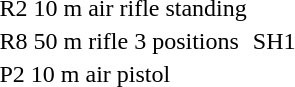<table>
<tr>
<td nowrap>R2 10 m air rifle standing<br></td>
<td rowspan=3>SH1</td>
<td></td>
<td></td>
<td></td>
</tr>
<tr>
<td>R8 50 m rifle 3 positions<br></td>
<td></td>
<td></td>
<td></td>
</tr>
<tr>
<td>P2 10 m air pistol<br></td>
<td></td>
<td></td>
<td></td>
</tr>
</table>
